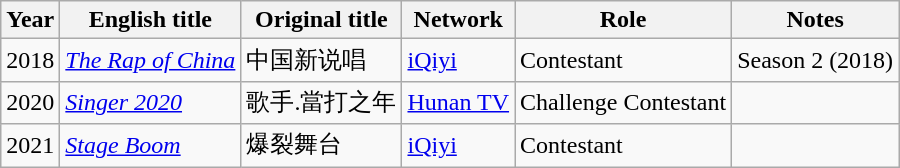<table class="wikitable sortable">
<tr>
<th>Year</th>
<th>English title</th>
<th>Original title</th>
<th>Network</th>
<th>Role</th>
<th>Notes</th>
</tr>
<tr>
<td>2018</td>
<td><em><a href='#'>The Rap of China</a></em></td>
<td>中国新说唱</td>
<td><a href='#'>iQiyi</a></td>
<td>Contestant</td>
<td>Season 2 (2018)</td>
</tr>
<tr>
<td>2020</td>
<td><em><a href='#'>Singer 2020</a></em></td>
<td>歌手.當打之年</td>
<td><a href='#'>Hunan TV</a></td>
<td>Challenge Contestant</td>
<td></td>
</tr>
<tr>
<td>2021</td>
<td><em><a href='#'>Stage Boom</a></em></td>
<td>爆裂舞台</td>
<td><a href='#'>iQiyi</a></td>
<td>Contestant</td>
<td></td>
</tr>
</table>
